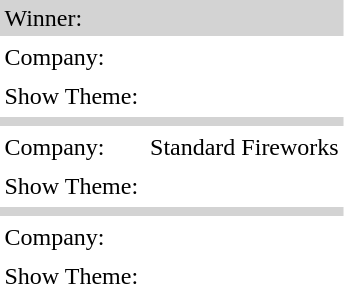<table border="0" cellpadding="3">
<tr>
<td colspan="2" style="background:lightgrey;">Winner:  </td>
</tr>
<tr>
<td>Company:</td>
<td></td>
</tr>
<tr>
<td>Show Theme:</td>
<td></td>
</tr>
<tr>
<td colspan="2" style="background:lightgrey;"></td>
</tr>
<tr>
<td>Company:</td>
<td>Standard Fireworks</td>
</tr>
<tr>
<td>Show Theme:</td>
<td></td>
</tr>
<tr>
<td colspan="2" style="background:lightgrey;"></td>
</tr>
<tr>
<td>Company:</td>
<td></td>
</tr>
<tr>
<td>Show Theme:</td>
<td></td>
</tr>
</table>
